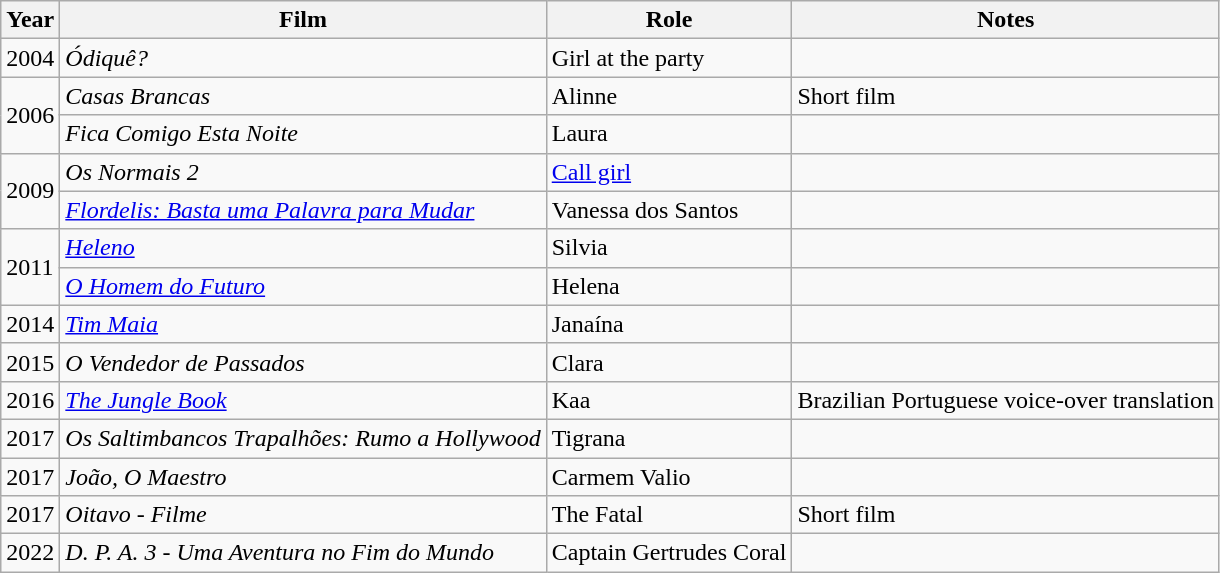<table class="wikitable sortable">
<tr>
<th>Year</th>
<th>Film</th>
<th>Role</th>
<th>Notes</th>
</tr>
<tr>
<td>2004</td>
<td><em>Ódiquê?</em></td>
<td>Girl at the party</td>
<td></td>
</tr>
<tr>
<td rowspan="2">2006</td>
<td><em>Casas Brancas</em></td>
<td>Alinne</td>
<td>Short film</td>
</tr>
<tr>
<td><em>Fica Comigo Esta Noite</em></td>
<td>Laura</td>
<td></td>
</tr>
<tr>
<td rowspan="2">2009</td>
<td><em>Os Normais 2</em></td>
<td><a href='#'>Call girl</a></td>
<td></td>
</tr>
<tr>
<td><em><a href='#'>Flordelis: Basta uma Palavra para Mudar</a></em></td>
<td>Vanessa dos Santos</td>
<td></td>
</tr>
<tr>
<td rowspan="2">2011</td>
<td><em><a href='#'>Heleno</a></em></td>
<td>Silvia</td>
<td></td>
</tr>
<tr>
<td><em><a href='#'>O Homem do Futuro</a></em></td>
<td>Helena</td>
<td></td>
</tr>
<tr>
<td>2014</td>
<td><em><a href='#'>Tim Maia</a></em></td>
<td>Janaína</td>
<td></td>
</tr>
<tr>
<td>2015</td>
<td><em>O Vendedor de Passados</em></td>
<td>Clara</td>
<td></td>
</tr>
<tr>
<td>2016</td>
<td><em><a href='#'>The Jungle Book</a></em></td>
<td>Kaa</td>
<td>Brazilian Portuguese voice-over translation</td>
</tr>
<tr>
<td>2017</td>
<td><em>Os Saltimbancos Trapalhões: Rumo a Hollywood</em></td>
<td>Tigrana</td>
<td></td>
</tr>
<tr>
<td>2017</td>
<td><em>João, O Maestro</em></td>
<td>Carmem Valio</td>
<td></td>
</tr>
<tr>
<td>2017</td>
<td><em>Oitavo - Filme</em></td>
<td>The Fatal</td>
<td>Short film</td>
</tr>
<tr>
<td>2022</td>
<td><em>D. P. A. 3 - Uma Aventura no Fim do Mundo</em></td>
<td>Captain Gertrudes Coral</td>
<td></td>
</tr>
</table>
